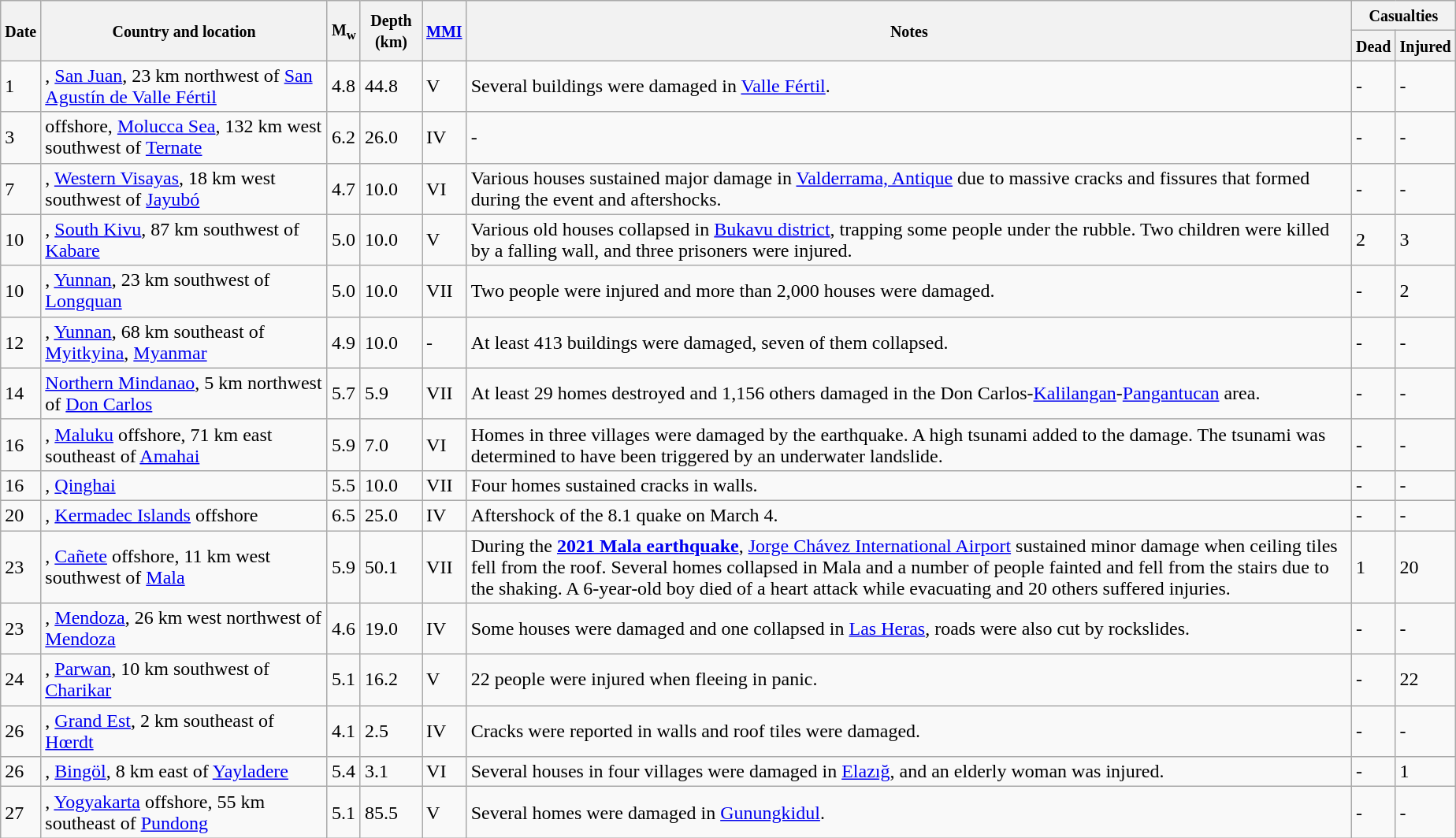<table class="wikitable sortable" style="border:1px black;  margin-left:1em;">
<tr>
<th rowspan="2"><small>Date</small></th>
<th rowspan="2" style="width: 235px"><small>Country and location</small></th>
<th rowspan="2"><small>M<sub>w</sub></small></th>
<th rowspan="2"><small>Depth (km)</small></th>
<th rowspan="2"><small><a href='#'>MMI</a></small></th>
<th rowspan="2" class="unsortable"><small>Notes</small></th>
<th colspan="2"><small>Casualties</small></th>
</tr>
<tr>
<th><small>Dead</small></th>
<th><small>Injured</small></th>
</tr>
<tr>
<td>1</td>
<td>, <a href='#'>San Juan</a>, 23 km northwest of <a href='#'>San Agustín de Valle Fértil</a></td>
<td>4.8</td>
<td>44.8</td>
<td>V</td>
<td>Several buildings were damaged in <a href='#'>Valle Fértil</a>.</td>
<td>-</td>
<td>-</td>
</tr>
<tr>
<td>3</td>
<td> offshore, <a href='#'>Molucca Sea</a>, 132 km west southwest of <a href='#'>Ternate</a></td>
<td>6.2</td>
<td>26.0</td>
<td>IV</td>
<td>-</td>
<td>-</td>
<td>-</td>
</tr>
<tr>
<td>7</td>
<td>, <a href='#'>Western Visayas</a>, 18 km west southwest of <a href='#'>Jayubó</a></td>
<td>4.7</td>
<td>10.0</td>
<td>VI</td>
<td>Various houses sustained major damage in <a href='#'>Valderrama, Antique</a> due to massive cracks and fissures that formed during the event and aftershocks.</td>
<td>-</td>
<td>-</td>
</tr>
<tr>
<td>10</td>
<td>, <a href='#'>South Kivu</a>, 87 km southwest of <a href='#'>Kabare</a></td>
<td>5.0</td>
<td>10.0</td>
<td>V</td>
<td>Various old houses collapsed in <a href='#'>Bukavu district</a>, trapping some people under the rubble. Two children were killed by a falling wall, and three prisoners were injured.</td>
<td>2</td>
<td>3</td>
</tr>
<tr>
<td>10</td>
<td>, <a href='#'>Yunnan</a>, 23 km southwest of <a href='#'>Longquan</a></td>
<td>5.0</td>
<td>10.0</td>
<td>VII</td>
<td>Two people were injured and more than 2,000 houses were damaged.</td>
<td>-</td>
<td>2</td>
</tr>
<tr>
<td>12</td>
<td>, <a href='#'>Yunnan</a>, 68 km southeast of <a href='#'>Myitkyina</a>, <a href='#'>Myanmar</a></td>
<td>4.9</td>
<td>10.0</td>
<td>-</td>
<td>At least 413 buildings were damaged, seven of them collapsed.</td>
<td>-</td>
<td>-</td>
</tr>
<tr>
<td>14</td>
<td> <a href='#'>Northern Mindanao</a>, 5 km northwest of <a href='#'>Don Carlos</a></td>
<td>5.7</td>
<td>5.9</td>
<td>VII</td>
<td>At least 29 homes destroyed and 1,156 others damaged in the Don Carlos-<a href='#'>Kalilangan</a>-<a href='#'>Pangantucan</a> area.</td>
<td>-</td>
<td>-</td>
</tr>
<tr>
<td>16</td>
<td>, <a href='#'>Maluku</a> offshore, 71 km east southeast of <a href='#'>Amahai</a></td>
<td>5.9</td>
<td>7.0</td>
<td>VI</td>
<td>Homes in three villages were damaged by the earthquake. A  high tsunami added to the damage. The tsunami was determined to have been triggered by an underwater landslide.</td>
<td>-</td>
<td>-</td>
</tr>
<tr>
<td>16</td>
<td>, <a href='#'>Qinghai</a></td>
<td>5.5</td>
<td>10.0</td>
<td>VII</td>
<td>Four homes sustained cracks in walls.</td>
<td>-</td>
<td>-</td>
</tr>
<tr>
<td>20</td>
<td>, <a href='#'>Kermadec Islands</a> offshore</td>
<td>6.5</td>
<td>25.0</td>
<td>IV</td>
<td>Aftershock of the 8.1 quake on March 4.</td>
<td>-</td>
<td>-</td>
</tr>
<tr>
<td>23</td>
<td>, <a href='#'>Cañete</a> offshore, 11 km west southwest of <a href='#'>Mala</a></td>
<td>5.9</td>
<td>50.1</td>
<td>VII</td>
<td>During the <strong><a href='#'>2021 Mala earthquake</a></strong>, <a href='#'>Jorge Chávez International Airport</a> sustained minor damage when ceiling tiles fell from the roof. Several homes collapsed in Mala and a number of people fainted and fell from the stairs due to the shaking. A 6-year-old boy died of a heart attack while evacuating and 20 others suffered injuries.</td>
<td>1</td>
<td>20</td>
</tr>
<tr>
<td>23</td>
<td>, <a href='#'>Mendoza</a>, 26 km west northwest of <a href='#'>Mendoza</a></td>
<td>4.6</td>
<td>19.0</td>
<td>IV</td>
<td>Some houses were damaged and one collapsed in <a href='#'>Las Heras</a>, roads were also cut by rockslides.</td>
<td>-</td>
<td>-</td>
</tr>
<tr>
<td>24</td>
<td>, <a href='#'>Parwan</a>, 10 km southwest of <a href='#'>Charikar</a></td>
<td>5.1</td>
<td>16.2</td>
<td>V</td>
<td>22 people were injured when fleeing in panic.</td>
<td>-</td>
<td>22</td>
</tr>
<tr>
<td>26</td>
<td>, <a href='#'>Grand Est</a>, 2 km southeast of <a href='#'>Hœrdt</a></td>
<td>4.1</td>
<td>2.5</td>
<td>IV</td>
<td>Cracks were reported in walls and roof tiles were damaged.</td>
<td>-</td>
<td>-</td>
</tr>
<tr>
<td>26</td>
<td>, <a href='#'>Bingöl</a>, 8 km east of <a href='#'>Yayladere</a></td>
<td>5.4</td>
<td>3.1</td>
<td>VI</td>
<td>Several houses in four villages were damaged in <a href='#'>Elazığ</a>, and an elderly woman was injured.</td>
<td>-</td>
<td>1</td>
</tr>
<tr>
<td>27</td>
<td>, <a href='#'>Yogyakarta</a> offshore, 55 km southeast of <a href='#'>Pundong</a></td>
<td>5.1</td>
<td>85.5</td>
<td>V</td>
<td>Several homes were damaged in <a href='#'>Gunungkidul</a>.</td>
<td>-</td>
<td>-</td>
</tr>
<tr>
</tr>
</table>
